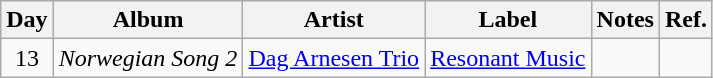<table class="wikitable">
<tr>
<th>Day</th>
<th>Album</th>
<th>Artist</th>
<th>Label</th>
<th>Notes</th>
<th>Ref.</th>
</tr>
<tr>
<td rowspan="1" style="text-align:center;">13</td>
<td><em>Norwegian Song 2</em></td>
<td><a href='#'>Dag Arnesen Trio</a></td>
<td><a href='#'>Resonant Music</a></td>
<td></td>
<td style="text-align:center;"></td>
</tr>
</table>
